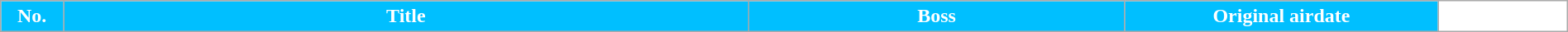<table class="wikitable plainrowheaders" style="width:100%; background:#FFFFFF">
<tr style="color:#FFFFFF">
<th style="background:#00BFFF; width:4%">No.</th>
<th style="background:#00BFFF">Title</th>
<th style="background:#00BFFF; width:24%">Boss</th>
<th style="background:#00BFFF; width:20%">Original airdate</th>
<td><br>




</td>
</tr>
</table>
